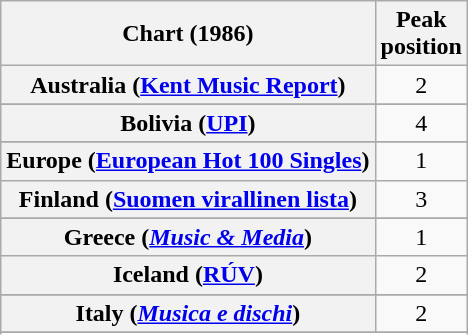<table class="wikitable plainrowheaders sortable" style="text-align:center">
<tr>
<th>Chart (1986)</th>
<th>Peak<br>position</th>
</tr>
<tr>
<th scope="row">Australia (<a href='#'>Kent Music Report</a>)</th>
<td>2</td>
</tr>
<tr>
</tr>
<tr>
</tr>
<tr>
<th scope="row">Bolivia (<a href='#'>UPI</a>)</th>
<td>4</td>
</tr>
<tr>
</tr>
<tr>
<th scope="row">Europe (<a href='#'>European Hot 100 Singles</a>)</th>
<td>1</td>
</tr>
<tr>
<th scope="row">Finland (<a href='#'>Suomen virallinen lista</a>)</th>
<td>3</td>
</tr>
<tr>
</tr>
<tr>
<th scope="row">Greece (<em><a href='#'>Music & Media</a></em>)</th>
<td>1</td>
</tr>
<tr>
<th scope="row">Iceland (<a href='#'>RÚV</a>)</th>
<td>2</td>
</tr>
<tr>
</tr>
<tr>
<th scope="row">Italy (<em><a href='#'>Musica e dischi</a></em>)</th>
<td>2</td>
</tr>
<tr>
</tr>
<tr>
</tr>
<tr>
</tr>
<tr>
</tr>
<tr>
</tr>
<tr>
</tr>
<tr>
</tr>
<tr>
</tr>
<tr>
</tr>
<tr>
</tr>
</table>
